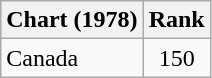<table class="wikitable">
<tr>
<th align="left">Chart (1978)</th>
<th style="text-align:center;">Rank</th>
</tr>
<tr>
<td>Canada</td>
<td style="text-align:center;">150</td>
</tr>
</table>
